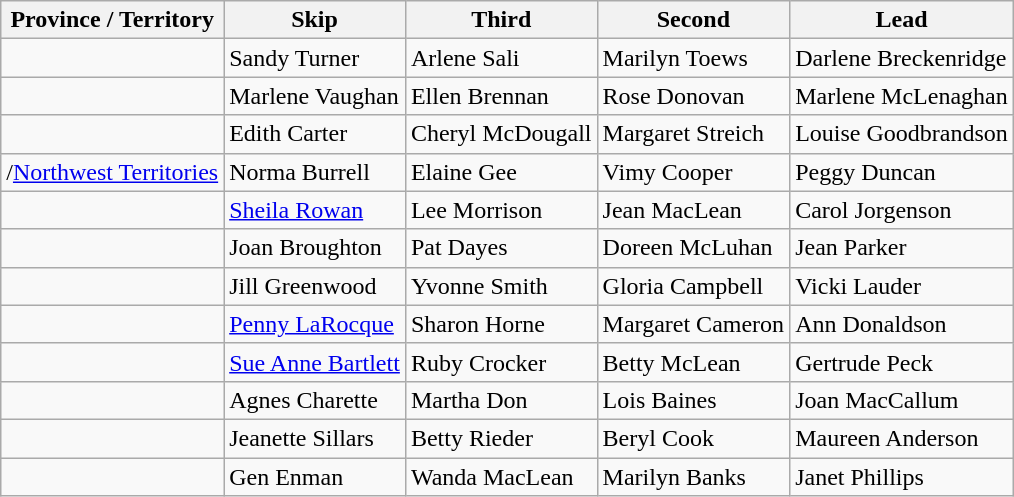<table class="wikitable">
<tr>
<th>Province / Territory</th>
<th>Skip</th>
<th>Third</th>
<th>Second</th>
<th>Lead</th>
</tr>
<tr>
<td></td>
<td>Sandy Turner</td>
<td>Arlene Sali</td>
<td>Marilyn Toews</td>
<td>Darlene Breckenridge</td>
</tr>
<tr>
<td></td>
<td>Marlene Vaughan</td>
<td>Ellen Brennan</td>
<td>Rose Donovan</td>
<td>Marlene McLenaghan</td>
</tr>
<tr>
<td></td>
<td>Edith Carter</td>
<td>Cheryl McDougall</td>
<td>Margaret Streich</td>
<td>Louise Goodbrandson</td>
</tr>
<tr>
<td>/<a href='#'>Northwest Territories</a></td>
<td>Norma Burrell</td>
<td>Elaine Gee</td>
<td>Vimy Cooper</td>
<td>Peggy Duncan</td>
</tr>
<tr>
<td></td>
<td><a href='#'>Sheila Rowan</a></td>
<td>Lee Morrison</td>
<td>Jean MacLean</td>
<td>Carol Jorgenson</td>
</tr>
<tr>
<td></td>
<td>Joan Broughton</td>
<td>Pat Dayes</td>
<td>Doreen McLuhan</td>
<td>Jean Parker</td>
</tr>
<tr>
<td></td>
<td>Jill Greenwood</td>
<td>Yvonne Smith</td>
<td>Gloria Campbell</td>
<td>Vicki Lauder</td>
</tr>
<tr>
<td></td>
<td><a href='#'>Penny LaRocque</a></td>
<td>Sharon Horne</td>
<td>Margaret Cameron</td>
<td>Ann Donaldson</td>
</tr>
<tr>
<td></td>
<td><a href='#'>Sue Anne Bartlett</a></td>
<td>Ruby Crocker</td>
<td>Betty McLean</td>
<td>Gertrude Peck</td>
</tr>
<tr>
<td></td>
<td>Agnes Charette</td>
<td>Martha Don</td>
<td>Lois Baines</td>
<td>Joan MacCallum</td>
</tr>
<tr>
<td></td>
<td>Jeanette Sillars</td>
<td>Betty Rieder</td>
<td>Beryl Cook</td>
<td>Maureen Anderson</td>
</tr>
<tr>
<td></td>
<td>Gen Enman</td>
<td>Wanda MacLean</td>
<td>Marilyn Banks</td>
<td>Janet Phillips</td>
</tr>
</table>
